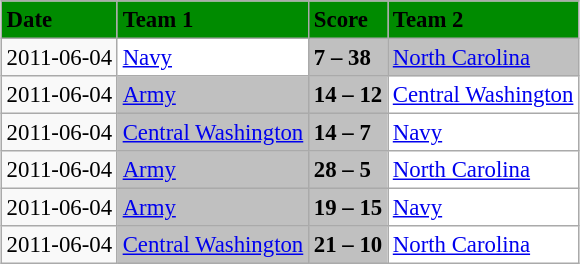<table class="wikitable" style="margin:0.5em auto; font-size:95%">
<tr bgcolor="008B00">
<td><strong>Date</strong></td>
<td><strong>Team 1</strong></td>
<td><strong>Score</strong></td>
<td><strong>Team 2</strong></td>
</tr>
<tr>
<td>2011-06-04</td>
<td bgcolor="white"><a href='#'>Navy</a></td>
<td bgcolor="silver"><strong>7 – 38</strong></td>
<td bgcolor="silver"><a href='#'>North Carolina</a></td>
</tr>
<tr>
<td>2011-06-04</td>
<td bgcolor="silver"><a href='#'>Army</a></td>
<td bgcolor="silver"><strong>14 – 12</strong></td>
<td bgcolor="white"><a href='#'>Central Washington</a></td>
</tr>
<tr>
<td>2011-06-04</td>
<td bgcolor="silver"><a href='#'>Central Washington</a></td>
<td bgcolor="silver"><strong>14 – 7</strong></td>
<td bgcolor="white"><a href='#'>Navy</a></td>
</tr>
<tr>
<td>2011-06-04</td>
<td bgcolor="silver"><a href='#'>Army</a></td>
<td bgcolor="silver"><strong>28 – 5</strong></td>
<td bgcolor="white"><a href='#'>North Carolina</a></td>
</tr>
<tr>
<td>2011-06-04</td>
<td bgcolor="silver"><a href='#'>Army</a></td>
<td bgcolor="silver"><strong>19 – 15</strong></td>
<td bgcolor="white"><a href='#'>Navy</a></td>
</tr>
<tr>
<td>2011-06-04</td>
<td bgcolor="silver"><a href='#'>Central Washington</a></td>
<td bgcolor="silver"><strong>21 – 10</strong></td>
<td bgcolor="white"><a href='#'>North Carolina</a></td>
</tr>
</table>
